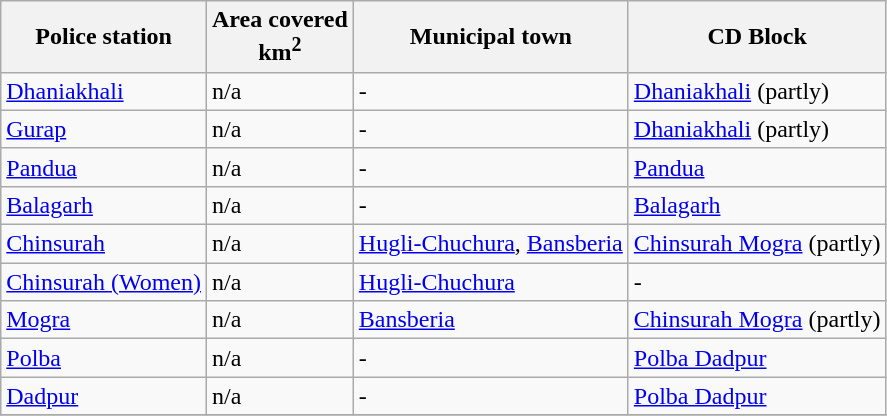<table class="wikitable sortable">
<tr>
<th>Police station</th>
<th>Area covered<br>km<sup>2</sup></th>
<th>Municipal town</th>
<th>CD Block</th>
</tr>
<tr>
<td><a href='#'>Dhaniakhali</a></td>
<td>n/a</td>
<td>-</td>
<td><a href='#'>Dhaniakhali</a> (partly)</td>
</tr>
<tr>
<td><a href='#'>Gurap</a></td>
<td>n/a</td>
<td>-</td>
<td><a href='#'>Dhaniakhali</a> (partly)</td>
</tr>
<tr>
<td><a href='#'>Pandua</a></td>
<td>n/a</td>
<td>-</td>
<td><a href='#'>Pandua</a></td>
</tr>
<tr>
<td><a href='#'>Balagarh</a></td>
<td>n/a</td>
<td>-</td>
<td><a href='#'>Balagarh</a></td>
</tr>
<tr>
<td><a href='#'>Chinsurah</a></td>
<td>n/a</td>
<td><a href='#'>Hugli-Chuchura</a>, <a href='#'>Bansberia</a></td>
<td><a href='#'>Chinsurah Mogra</a> (partly)</td>
</tr>
<tr>
<td><a href='#'>Chinsurah (Women)</a></td>
<td>n/a</td>
<td><a href='#'>Hugli-Chuchura</a></td>
<td>-</td>
</tr>
<tr>
<td><a href='#'>Mogra</a></td>
<td>n/a</td>
<td><a href='#'>Bansberia</a></td>
<td><a href='#'>Chinsurah Mogra</a> (partly)</td>
</tr>
<tr>
<td><a href='#'>Polba</a></td>
<td>n/a</td>
<td>-</td>
<td><a href='#'>Polba Dadpur</a></td>
</tr>
<tr>
<td><a href='#'>Dadpur</a></td>
<td>n/a</td>
<td>-</td>
<td><a href='#'>Polba Dadpur</a></td>
</tr>
<tr>
</tr>
</table>
